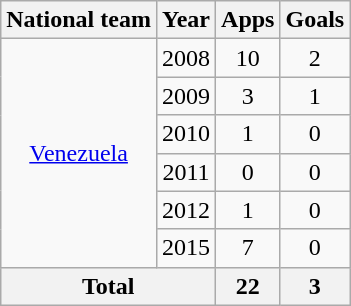<table class="wikitable" style="text-align:center">
<tr>
<th>National team</th>
<th>Year</th>
<th>Apps</th>
<th>Goals</th>
</tr>
<tr>
<td rowspan="6"><a href='#'>Venezuela</a></td>
<td>2008</td>
<td>10</td>
<td>2</td>
</tr>
<tr>
<td>2009</td>
<td>3</td>
<td>1</td>
</tr>
<tr>
<td>2010</td>
<td>1</td>
<td>0</td>
</tr>
<tr>
<td>2011</td>
<td>0</td>
<td>0</td>
</tr>
<tr>
<td>2012</td>
<td>1</td>
<td>0</td>
</tr>
<tr>
<td>2015</td>
<td>7</td>
<td>0</td>
</tr>
<tr>
<th colspan="2">Total</th>
<th>22</th>
<th>3</th>
</tr>
</table>
